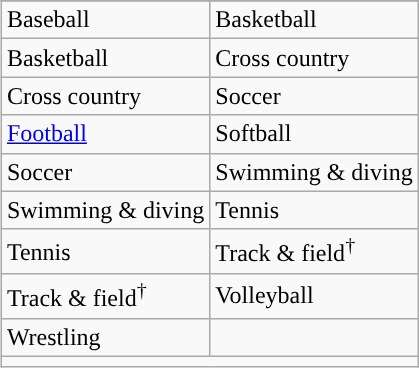<table class="wikitable" style="float:right; clear:right; margin:0 0 1em 1em;">
<tr>
</tr>
<tr>
<td>Baseball</td>
<td>Basketball</td>
</tr>
<tr>
<td>Basketball</td>
<td>Cross country</td>
</tr>
<tr>
<td>Cross country</td>
<td>Soccer</td>
</tr>
<tr>
<td><a href='#'>Football</a></td>
<td>Softball</td>
</tr>
<tr>
<td>Soccer</td>
<td>Swimming & diving</td>
</tr>
<tr>
<td>Swimming & diving</td>
<td>Tennis</td>
</tr>
<tr>
<td>Tennis</td>
<td>Track & field<sup>†</sup></td>
</tr>
<tr>
<td>Track & field<sup>†</sup></td>
<td>Volleyball</td>
</tr>
<tr>
<td>Wrestling</td>
<td></td>
</tr>
<tr>
<td colspan="2"></td>
</tr>
</table>
